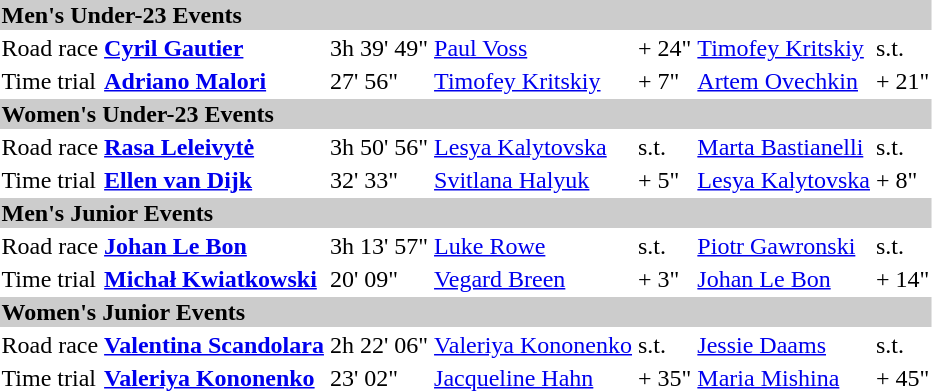<table>
<tr bgcolor="#cccccc">
<td colspan=7><strong>Men's Under-23 Events</strong></td>
</tr>
<tr>
<td>Road race<br></td>
<td><strong><a href='#'>Cyril Gautier</a></strong><br><small></small></td>
<td>3h 39' 49"</td>
<td><a href='#'>Paul Voss</a><br><small></small></td>
<td>+ 24"</td>
<td><a href='#'>Timofey Kritskiy</a><br><small></small></td>
<td>s.t.</td>
</tr>
<tr>
<td>Time trial<br></td>
<td><strong><a href='#'>Adriano Malori</a></strong><br><small></small></td>
<td>27' 56"</td>
<td><a href='#'>Timofey Kritskiy</a><br><small></small></td>
<td>+ 7"</td>
<td><a href='#'>Artem Ovechkin</a><br><small></small></td>
<td>+ 21"</td>
</tr>
<tr bgcolor="#cccccc">
<td colspan=7><strong>Women's Under-23 Events</strong></td>
</tr>
<tr>
<td>Road race<br></td>
<td><strong><a href='#'>Rasa Leleivytė</a></strong><br><small></small></td>
<td>3h 50' 56"</td>
<td><a href='#'>Lesya Kalytovska</a><br><small></small></td>
<td>s.t.</td>
<td><a href='#'>Marta Bastianelli</a><br><small></small></td>
<td>s.t.</td>
</tr>
<tr>
<td>Time trial<br></td>
<td><strong><a href='#'>Ellen van Dijk</a></strong><br><small></small></td>
<td nowrap>32' 33"</td>
<td><a href='#'>Svitlana Halyuk</a><br><small></small></td>
<td>+ 5"</td>
<td><a href='#'>Lesya Kalytovska</a><br><small></small></td>
<td>+ 8"</td>
</tr>
<tr bgcolor="#cccccc">
<td colspan=7><strong>Men's Junior Events</strong></td>
</tr>
<tr>
<td>Road race<br></td>
<td><strong><a href='#'>Johan Le Bon</a></strong><br><small></small></td>
<td>3h 13' 57"</td>
<td><a href='#'>Luke Rowe</a><br><small></small></td>
<td>s.t.</td>
<td><a href='#'>Piotr Gawronski</a><br><small></small></td>
<td>s.t.</td>
</tr>
<tr>
<td>Time trial<br></td>
<td><strong><a href='#'>Michał Kwiatkowski</a></strong><br><small></small></td>
<td>20' 09"</td>
<td><a href='#'>Vegard Breen</a><br><small></small></td>
<td>+ 3"</td>
<td><a href='#'>Johan Le Bon</a><br><small></small></td>
<td>+ 14"</td>
</tr>
<tr bgcolor="#cccccc">
<td colspan=7><strong>Women's Junior Events</strong></td>
</tr>
<tr>
<td>Road race<br></td>
<td><strong><a href='#'>Valentina Scandolara</a></strong><br><small></small></td>
<td>2h 22' 06"</td>
<td><a href='#'>Valeriya Kononenko</a><br><small></small></td>
<td>s.t.</td>
<td><a href='#'>Jessie Daams</a><br><small></small></td>
<td>s.t.</td>
</tr>
<tr>
<td>Time trial<br></td>
<td><strong><a href='#'>Valeriya Kononenko</a></strong><br><small></small></td>
<td>23' 02"</td>
<td><a href='#'>Jacqueline Hahn</a><br><small></small></td>
<td>+ 35"</td>
<td><a href='#'>Maria Mishina</a><br><small></small></td>
<td>+ 45"</td>
</tr>
</table>
